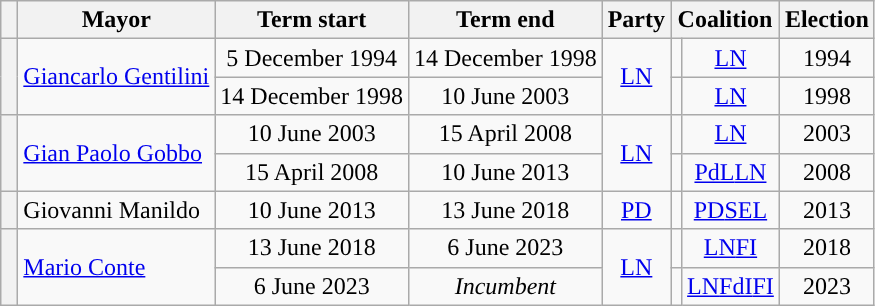<table class="wikitable">
<tr>
<th class=unsortable> </th>
<th>Mayor</th>
<th>Term start</th>
<th>Term end</th>
<th>Party</th>
<th colspan="2">Coalition</th>
<th>Election</th>
</tr>
<tr>
<th rowspan=2 style="background:"></th>
<td rowspan=2><a href='#'>Giancarlo Gentilini</a></td>
<td align=center>5 December 1994</td>
<td align=center>14 December 1998</td>
<td rowspan=2 align=center><a href='#'>LN</a></td>
<td style="background: "></td>
<td align=center><a href='#'>LN</a></td>
<td align=center>1994</td>
</tr>
<tr>
<td align=center>14 December 1998</td>
<td align=center>10 June 2003</td>
<td style="background: "></td>
<td align=center><a href='#'>LN</a></td>
<td align=center>1998</td>
</tr>
<tr>
<th rowspan=2 style="background:"></th>
<td rowspan=2><a href='#'>Gian Paolo Gobbo</a></td>
<td align=center>10 June 2003</td>
<td align=center>15 April 2008</td>
<td rowspan=2 align=center><a href='#'>LN</a></td>
<td style="background: "></td>
<td align=center><a href='#'>LN</a></td>
<td align=center>2003</td>
</tr>
<tr>
<td align=center>15 April 2008</td>
<td align=center>10 June 2013</td>
<td style="background: "></td>
<td align=center><a href='#'>PdL</a><a href='#'>LN</a></td>
<td align=center>2008</td>
</tr>
<tr>
<th style="background:"></th>
<td>Giovanni Manildo</td>
<td align=center>10 June 2013</td>
<td align=center>13 June 2018</td>
<td align=center><a href='#'>PD</a></td>
<td style="background: "></td>
<td align=center><a href='#'>PD</a><a href='#'>SEL</a></td>
<td align=center>2013</td>
</tr>
<tr>
<th rowspan=2 style="background:"></th>
<td rowspan=2><a href='#'>Mario Conte</a></td>
<td align=center>13 June 2018</td>
<td align=center>6 June 2023</td>
<td rowspan=2 align=center><a href='#'>LN</a></td>
<td style="background: "></td>
<td align=center><a href='#'>LN</a><a href='#'>FI</a></td>
<td align=center>2018</td>
</tr>
<tr>
<td align=center>6 June 2023</td>
<td align=center><em>Incumbent</em></td>
<td style="background: "></td>
<td align=center><a href='#'>LN</a><a href='#'>FdI</a><a href='#'>FI</a></td>
<td align=center>2023</td>
</tr>
</table>
